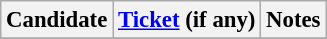<table class="wikitable" style="font-size: 95%">
<tr>
<th>Candidate</th>
<th><a href='#'>Ticket</a> (if any)</th>
<th>Notes</th>
</tr>
<tr>
</tr>
</table>
